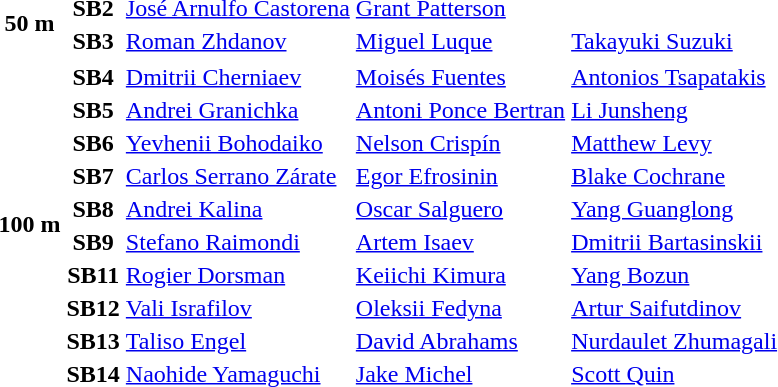<table>
<tr>
<th rowspan="3">50 m</th>
</tr>
<tr>
<th>SB2</th>
<td> <a href='#'>José Arnulfo Castorena</a></td>
<td> <a href='#'>Grant Patterson</a></td>
<td></td>
</tr>
<tr>
<th>SB3</th>
<td> <a href='#'>Roman Zhdanov</a></td>
<td> <a href='#'>Miguel Luque</a></td>
<td> <a href='#'>Takayuki Suzuki</a></td>
</tr>
<tr>
<th rowspan="11">100 m</th>
</tr>
<tr>
<th>SB4</th>
<td> <a href='#'>Dmitrii Cherniaev</a></td>
<td> <a href='#'>Moisés Fuentes</a></td>
<td> <a href='#'>Antonios Tsapatakis</a></td>
</tr>
<tr>
<th>SB5</th>
<td> <a href='#'>Andrei Granichka</a></td>
<td> <a href='#'>Antoni Ponce Bertran</a></td>
<td> <a href='#'>Li Junsheng</a></td>
</tr>
<tr>
<th>SB6</th>
<td> <a href='#'>Yevhenii Bohodaiko</a></td>
<td> <a href='#'>Nelson Crispín</a></td>
<td> <a href='#'>Matthew Levy</a></td>
</tr>
<tr>
<th>SB7</th>
<td> <a href='#'>Carlos Serrano Zárate</a></td>
<td> <a href='#'>Egor Efrosinin</a></td>
<td> <a href='#'>Blake Cochrane</a></td>
</tr>
<tr>
<th>SB8</th>
<td> <a href='#'>Andrei Kalina</a></td>
<td> <a href='#'>Oscar Salguero</a></td>
<td> <a href='#'>Yang Guanglong</a></td>
</tr>
<tr>
<th>SB9</th>
<td> <a href='#'>Stefano Raimondi</a></td>
<td> <a href='#'>Artem Isaev</a></td>
<td> <a href='#'>Dmitrii Bartasinskii</a></td>
</tr>
<tr>
<th>SB11</th>
<td> <a href='#'>Rogier Dorsman</a></td>
<td> <a href='#'>Keiichi Kimura</a></td>
<td> <a href='#'>Yang Bozun</a></td>
</tr>
<tr>
<th>SB12</th>
<td> <a href='#'>Vali Israfilov</a></td>
<td> <a href='#'>Oleksii Fedyna</a></td>
<td> <a href='#'>Artur Saifutdinov</a></td>
</tr>
<tr>
<th>SB13</th>
<td> <a href='#'>Taliso Engel</a></td>
<td> <a href='#'>David Abrahams</a></td>
<td> <a href='#'>Nurdaulet Zhumagali</a></td>
</tr>
<tr>
<th>SB14</th>
<td> <a href='#'>Naohide Yamaguchi</a></td>
<td> <a href='#'>Jake Michel</a></td>
<td> <a href='#'>Scott Quin</a></td>
</tr>
</table>
